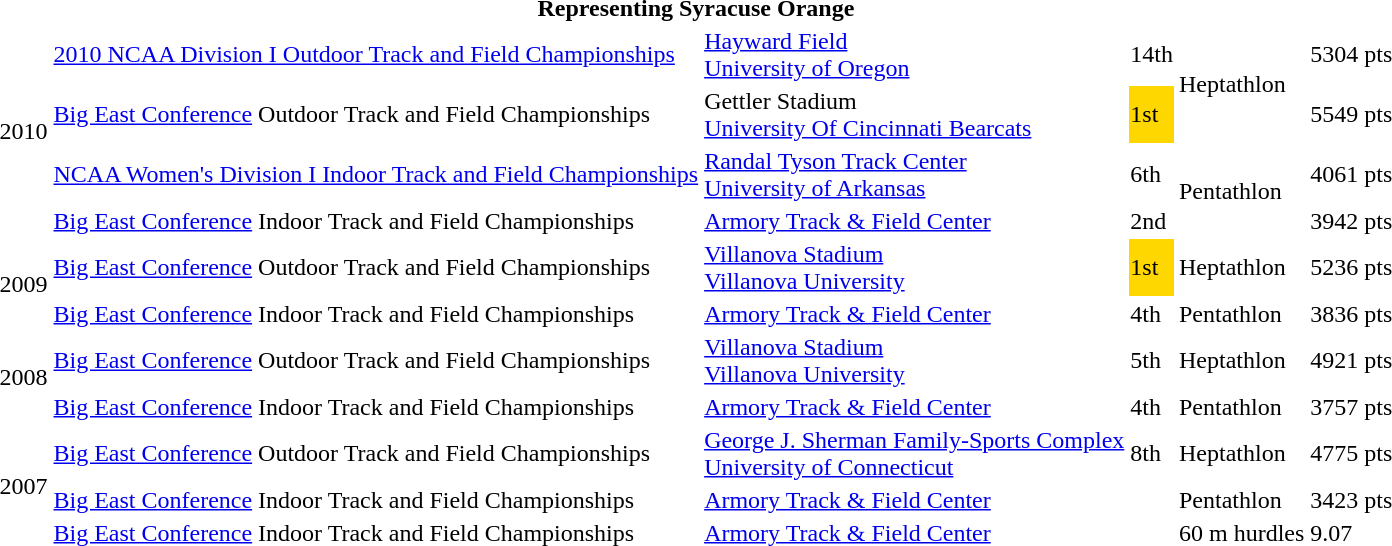<table>
<tr>
<th colspan="6">Representing Syracuse Orange</th>
</tr>
<tr>
<td rowspan=4>2010</td>
<td><a href='#'>2010 NCAA Division I Outdoor Track and Field Championships</a></td>
<td><a href='#'>Hayward Field</a> <br><a href='#'>University of Oregon</a></td>
<td>14th</td>
<td rowspan=2>Heptathlon</td>
<td>5304 pts</td>
</tr>
<tr>
<td><a href='#'>Big East Conference</a> Outdoor Track and Field Championships</td>
<td>Gettler Stadium <br><a href='#'>University Of Cincinnati Bearcats</a></td>
<td bgcolor=gold>1st</td>
<td>5549 pts</td>
</tr>
<tr>
<td><a href='#'>NCAA Women's Division I Indoor Track and Field Championships</a></td>
<td><a href='#'>Randal Tyson Track Center</a> <br><a href='#'>University of Arkansas</a></td>
<td>6th</td>
<td rowspan=2>Pentathlon</td>
<td>4061 pts</td>
</tr>
<tr>
<td><a href='#'>Big East Conference</a> Indoor Track and Field Championships</td>
<td><a href='#'>Armory Track & Field Center</a></td>
<td>2nd</td>
<td>3942 pts</td>
</tr>
<tr>
<td rowspan=2>2009</td>
<td><a href='#'>Big East Conference</a> Outdoor Track and Field Championships</td>
<td><a href='#'>Villanova Stadium</a> <br><a href='#'>Villanova University</a></td>
<td bgcolor=gold>1st</td>
<td>Heptathlon</td>
<td>5236 pts</td>
</tr>
<tr>
<td><a href='#'>Big East Conference</a> Indoor Track and Field Championships</td>
<td><a href='#'>Armory Track & Field Center</a></td>
<td>4th</td>
<td>Pentathlon</td>
<td>3836 pts</td>
</tr>
<tr>
<td rowspan=2>2008</td>
<td><a href='#'>Big East Conference</a> Outdoor Track and Field Championships</td>
<td><a href='#'>Villanova Stadium</a> <br><a href='#'>Villanova University</a></td>
<td>5th</td>
<td>Heptathlon</td>
<td>4921 pts</td>
</tr>
<tr>
<td><a href='#'>Big East Conference</a> Indoor Track and Field Championships</td>
<td><a href='#'>Armory Track & Field Center</a></td>
<td>4th</td>
<td>Pentathlon</td>
<td>3757 pts</td>
</tr>
<tr>
<td rowspan=3>2007</td>
<td><a href='#'>Big East Conference</a> Outdoor Track and Field Championships</td>
<td><a href='#'>George J. Sherman Family-Sports Complex</a> <br><a href='#'>University of Connecticut</a></td>
<td>8th</td>
<td>Heptathlon</td>
<td>4775 pts</td>
</tr>
<tr>
<td><a href='#'>Big East Conference</a> Indoor Track and Field Championships</td>
<td><a href='#'>Armory Track & Field Center</a></td>
<td></td>
<td>Pentathlon</td>
<td>3423 pts</td>
</tr>
<tr>
<td><a href='#'>Big East Conference</a> Indoor Track and Field Championships</td>
<td><a href='#'>Armory Track & Field Center</a></td>
<td></td>
<td>60 m hurdles</td>
<td>9.07</td>
</tr>
</table>
